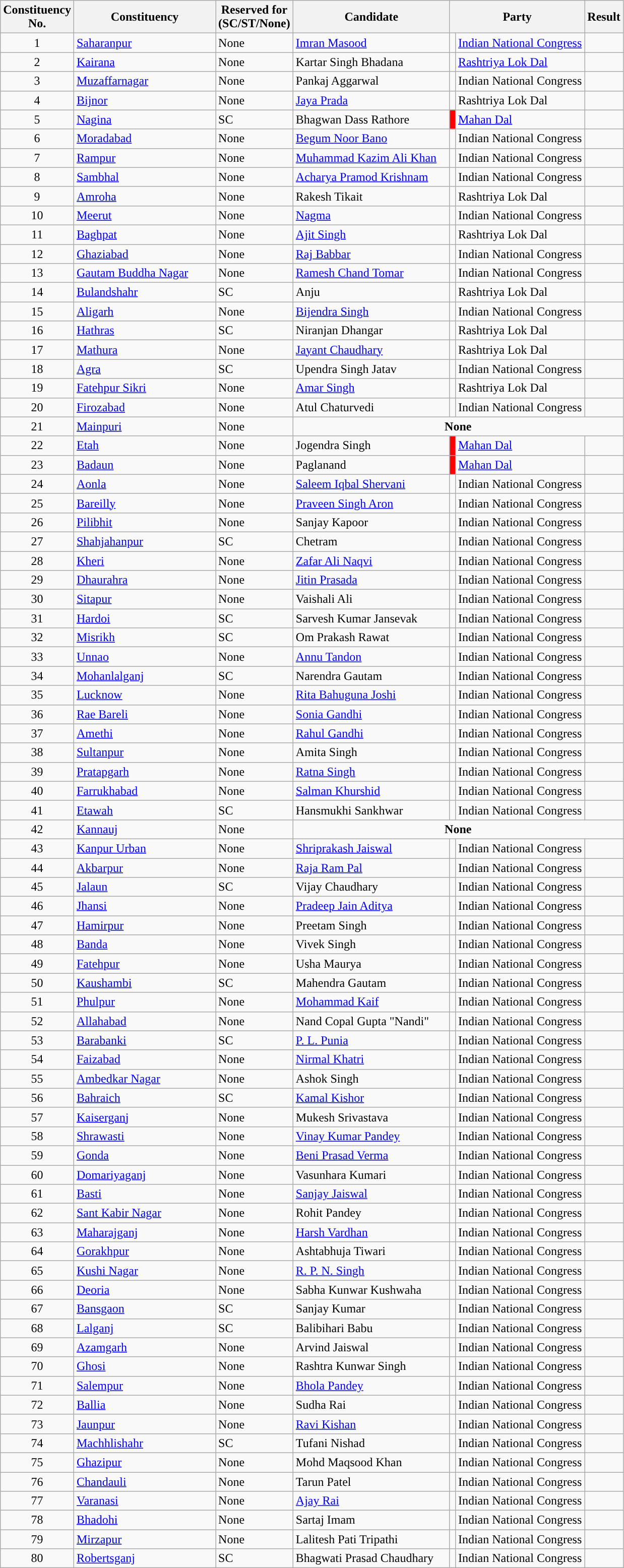<table class= "wikitable sortable">
<tr>
<th>Constituency <br> No.</th>
<th style="width:180px;">Constituency</th>
<th>Reserved for<br>(SC/ST/None)</th>
<th style="width:200px;">Candidate</th>
<th colspan="2">Party</th>
<th>Result</th>
</tr>
<tr>
<td align="center">1</td>
<td><a href='#'>Saharanpur</a></td>
<td>None</td>
<td><a href='#'>Imran Masood</a></td>
<td></td>
<td><a href='#'>Indian National Congress</a></td>
<td></td>
</tr>
<tr>
<td align="center">2</td>
<td><a href='#'>Kairana</a></td>
<td>None</td>
<td>Kartar Singh Bhadana</td>
<td></td>
<td><a href='#'>Rashtriya Lok Dal</a></td>
<td></td>
</tr>
<tr>
<td align="center">3</td>
<td><a href='#'>Muzaffarnagar</a></td>
<td>None</td>
<td>Pankaj Aggarwal</td>
<td></td>
<td>Indian National Congress</td>
<td></td>
</tr>
<tr>
<td align="center">4</td>
<td><a href='#'>Bijnor</a></td>
<td>None</td>
<td><a href='#'>Jaya Prada</a></td>
<td></td>
<td>Rashtriya Lok Dal</td>
<td></td>
</tr>
<tr>
<td align="center">5</td>
<td><a href='#'>Nagina</a></td>
<td>SC</td>
<td>Bhagwan Dass Rathore</td>
<td bgcolor=red></td>
<td><a href='#'>Mahan Dal</a></td>
<td></td>
</tr>
<tr>
<td align="center">6</td>
<td><a href='#'>Moradabad</a></td>
<td>None</td>
<td><a href='#'>Begum Noor Bano</a></td>
<td></td>
<td>Indian National Congress</td>
<td></td>
</tr>
<tr>
<td align="center">7</td>
<td><a href='#'>Rampur</a></td>
<td>None</td>
<td><a href='#'>Muhammad Kazim Ali Khan</a></td>
<td></td>
<td>Indian National Congress</td>
<td></td>
</tr>
<tr>
<td align="center">8</td>
<td><a href='#'>Sambhal</a></td>
<td>None</td>
<td><a href='#'>Acharya Pramod Krishnam</a></td>
<td></td>
<td>Indian National Congress</td>
<td></td>
</tr>
<tr>
<td align="center">9</td>
<td><a href='#'>Amroha</a></td>
<td>None</td>
<td>Rakesh Tikait</td>
<td></td>
<td>Rashtriya Lok Dal</td>
<td></td>
</tr>
<tr>
<td align="center">10</td>
<td><a href='#'>Meerut</a></td>
<td>None</td>
<td><a href='#'>Nagma</a></td>
<td></td>
<td>Indian National Congress</td>
<td></td>
</tr>
<tr>
<td align="center">11</td>
<td><a href='#'>Baghpat</a></td>
<td>None</td>
<td><a href='#'>Ajit Singh</a></td>
<td></td>
<td>Rashtriya Lok Dal</td>
<td></td>
</tr>
<tr>
<td align="center">12</td>
<td><a href='#'>Ghaziabad</a></td>
<td>None</td>
<td><a href='#'>Raj Babbar</a></td>
<td></td>
<td>Indian National Congress</td>
<td></td>
</tr>
<tr>
<td align="center">13</td>
<td><a href='#'>Gautam Buddha Nagar</a></td>
<td>None</td>
<td><a href='#'>Ramesh Chand Tomar</a></td>
<td></td>
<td>Indian National Congress</td>
<td></td>
</tr>
<tr>
<td align="center">14</td>
<td><a href='#'>Bulandshahr</a></td>
<td>SC</td>
<td>Anju</td>
<td></td>
<td>Rashtriya Lok Dal</td>
<td></td>
</tr>
<tr>
<td align="center">15</td>
<td><a href='#'>Aligarh</a></td>
<td>None</td>
<td><a href='#'>Bijendra Singh</a></td>
<td></td>
<td>Indian National Congress</td>
<td></td>
</tr>
<tr>
<td align="center">16</td>
<td><a href='#'>Hathras</a></td>
<td>SC</td>
<td>Niranjan Dhangar</td>
<td></td>
<td>Rashtriya Lok Dal</td>
<td></td>
</tr>
<tr>
<td align="center">17</td>
<td><a href='#'>Mathura</a></td>
<td>None</td>
<td><a href='#'>Jayant Chaudhary</a></td>
<td></td>
<td>Rashtriya Lok Dal</td>
<td></td>
</tr>
<tr>
<td align="center">18</td>
<td><a href='#'>Agra</a></td>
<td>SC</td>
<td>Upendra Singh Jatav</td>
<td></td>
<td>Indian National Congress</td>
<td></td>
</tr>
<tr>
<td align="center">19</td>
<td><a href='#'>Fatehpur Sikri</a></td>
<td>None</td>
<td><a href='#'>Amar Singh</a></td>
<td></td>
<td>Rashtriya Lok Dal</td>
<td></td>
</tr>
<tr>
<td align="center">20</td>
<td><a href='#'>Firozabad</a></td>
<td>None</td>
<td>Atul Chaturvedi</td>
<td></td>
<td>Indian National Congress</td>
<td></td>
</tr>
<tr>
<td align="center">21</td>
<td><a href='#'>Mainpuri</a></td>
<td>None</td>
<td align="center" colspan=4><strong>None</strong></td>
</tr>
<tr>
<td align="center">22</td>
<td><a href='#'>Etah</a></td>
<td>None</td>
<td>Jogendra Singh</td>
<td bgcolor=red></td>
<td><a href='#'>Mahan Dal</a></td>
<td></td>
</tr>
<tr>
<td align="center">23</td>
<td><a href='#'>Badaun</a></td>
<td>None</td>
<td>Paglanand</td>
<td bgcolor=red></td>
<td><a href='#'>Mahan Dal</a></td>
<td></td>
</tr>
<tr>
<td align="center">24</td>
<td><a href='#'>Aonla</a></td>
<td>None</td>
<td><a href='#'>Saleem Iqbal Shervani</a></td>
<td></td>
<td>Indian National Congress</td>
<td></td>
</tr>
<tr>
<td align="center">25</td>
<td><a href='#'>Bareilly</a></td>
<td>None</td>
<td><a href='#'>Praveen Singh Aron</a></td>
<td></td>
<td>Indian National Congress</td>
<td></td>
</tr>
<tr>
<td align="center">26</td>
<td><a href='#'>Pilibhit</a></td>
<td>None</td>
<td>Sanjay Kapoor</td>
<td></td>
<td>Indian National Congress</td>
<td></td>
</tr>
<tr>
<td align="center">27</td>
<td><a href='#'>Shahjahanpur</a></td>
<td>SC</td>
<td>Chetram</td>
<td></td>
<td>Indian National Congress</td>
<td></td>
</tr>
<tr>
<td align="center">28</td>
<td><a href='#'>Kheri</a></td>
<td>None</td>
<td><a href='#'>Zafar Ali Naqvi</a></td>
<td></td>
<td>Indian National Congress</td>
<td></td>
</tr>
<tr>
<td align="center">29</td>
<td><a href='#'>Dhaurahra</a></td>
<td>None</td>
<td><a href='#'>Jitin Prasada</a></td>
<td></td>
<td>Indian National Congress</td>
<td></td>
</tr>
<tr>
<td align="center">30</td>
<td><a href='#'>Sitapur</a></td>
<td>None</td>
<td>Vaishali Ali</td>
<td></td>
<td>Indian National Congress</td>
<td></td>
</tr>
<tr>
<td align="center">31</td>
<td><a href='#'>Hardoi</a></td>
<td>SC</td>
<td>Sarvesh Kumar Jansevak</td>
<td></td>
<td>Indian National Congress</td>
<td></td>
</tr>
<tr>
<td align="center">32</td>
<td><a href='#'>Misrikh</a></td>
<td>SC</td>
<td>Om Prakash Rawat</td>
<td></td>
<td>Indian National Congress</td>
<td></td>
</tr>
<tr>
<td align="center">33</td>
<td><a href='#'>Unnao</a></td>
<td>None</td>
<td><a href='#'>Annu Tandon</a></td>
<td></td>
<td>Indian National Congress</td>
<td></td>
</tr>
<tr>
<td align="center">34</td>
<td><a href='#'>Mohanlalganj</a></td>
<td>SC</td>
<td>Narendra Gautam</td>
<td></td>
<td>Indian National Congress</td>
<td></td>
</tr>
<tr>
<td align="center">35</td>
<td><a href='#'>Lucknow</a></td>
<td>None</td>
<td><a href='#'>Rita Bahuguna Joshi</a></td>
<td></td>
<td>Indian National Congress</td>
<td></td>
</tr>
<tr>
<td align="center">36</td>
<td><a href='#'>Rae Bareli</a></td>
<td>None</td>
<td><a href='#'>Sonia Gandhi</a></td>
<td></td>
<td>Indian National Congress</td>
<td></td>
</tr>
<tr>
<td align="center">37</td>
<td><a href='#'>Amethi</a></td>
<td>None</td>
<td><a href='#'>Rahul Gandhi</a></td>
<td></td>
<td>Indian National Congress</td>
<td></td>
</tr>
<tr>
<td align="center">38</td>
<td><a href='#'>Sultanpur</a></td>
<td>None</td>
<td>Amita Singh</td>
<td></td>
<td>Indian National Congress</td>
<td></td>
</tr>
<tr>
<td align="center">39</td>
<td><a href='#'>Pratapgarh</a></td>
<td>None</td>
<td><a href='#'>Ratna Singh</a></td>
<td></td>
<td>Indian National Congress</td>
<td></td>
</tr>
<tr>
<td align="center">40</td>
<td><a href='#'>Farrukhabad</a></td>
<td>None</td>
<td><a href='#'>Salman Khurshid</a></td>
<td></td>
<td>Indian National Congress</td>
<td></td>
</tr>
<tr>
<td align="center">41</td>
<td><a href='#'>Etawah</a></td>
<td>SC</td>
<td>Hansmukhi Sankhwar</td>
<td></td>
<td>Indian National Congress</td>
<td></td>
</tr>
<tr>
<td align="center">42</td>
<td><a href='#'>Kannauj</a></td>
<td>None</td>
<td align="center" colspan=4><strong>None</strong></td>
</tr>
<tr>
<td align="center">43</td>
<td><a href='#'>Kanpur Urban</a></td>
<td>None</td>
<td><a href='#'>Shriprakash Jaiswal</a></td>
<td></td>
<td>Indian National Congress</td>
<td></td>
</tr>
<tr>
<td align="center">44</td>
<td><a href='#'>Akbarpur</a></td>
<td>None</td>
<td><a href='#'>Raja Ram Pal</a></td>
<td></td>
<td>Indian National Congress</td>
<td></td>
</tr>
<tr>
<td align="center">45</td>
<td><a href='#'>Jalaun</a></td>
<td>SC</td>
<td>Vijay Chaudhary</td>
<td></td>
<td>Indian National Congress</td>
<td></td>
</tr>
<tr>
<td align="center">46</td>
<td><a href='#'>Jhansi</a></td>
<td>None</td>
<td><a href='#'>Pradeep Jain Aditya</a></td>
<td></td>
<td>Indian National Congress</td>
<td></td>
</tr>
<tr>
<td align="center">47</td>
<td><a href='#'>Hamirpur</a></td>
<td>None</td>
<td>Preetam Singh</td>
<td></td>
<td>Indian National Congress</td>
<td></td>
</tr>
<tr>
<td align="center">48</td>
<td><a href='#'>Banda</a></td>
<td>None</td>
<td>Vivek Singh</td>
<td></td>
<td>Indian National Congress</td>
<td></td>
</tr>
<tr>
<td align="center">49</td>
<td><a href='#'>Fatehpur</a></td>
<td>None</td>
<td>Usha Maurya</td>
<td></td>
<td>Indian National Congress</td>
<td></td>
</tr>
<tr>
<td align="center">50</td>
<td><a href='#'>Kaushambi</a></td>
<td>SC</td>
<td>Mahendra Gautam</td>
<td></td>
<td>Indian National Congress</td>
<td></td>
</tr>
<tr>
<td align="center">51</td>
<td><a href='#'>Phulpur</a></td>
<td>None</td>
<td><a href='#'>Mohammad Kaif</a></td>
<td></td>
<td>Indian National Congress</td>
<td></td>
</tr>
<tr>
<td align="center">52</td>
<td><a href='#'>Allahabad</a></td>
<td>None</td>
<td>Nand Copal Gupta "Nandi"</td>
<td></td>
<td>Indian National Congress</td>
<td></td>
</tr>
<tr>
<td align="center">53</td>
<td><a href='#'>Barabanki</a></td>
<td>SC</td>
<td><a href='#'>P. L. Punia</a></td>
<td></td>
<td>Indian National Congress</td>
<td></td>
</tr>
<tr>
<td align="center">54</td>
<td><a href='#'>Faizabad</a></td>
<td>None</td>
<td><a href='#'>Nirmal Khatri</a></td>
<td></td>
<td>Indian National Congress</td>
<td></td>
</tr>
<tr>
<td align="center">55</td>
<td><a href='#'>Ambedkar Nagar</a></td>
<td>None</td>
<td>Ashok Singh</td>
<td></td>
<td>Indian National Congress</td>
<td></td>
</tr>
<tr>
<td align="center">56</td>
<td><a href='#'>Bahraich</a></td>
<td>SC</td>
<td><a href='#'>Kamal Kishor</a></td>
<td></td>
<td>Indian National Congress</td>
<td></td>
</tr>
<tr>
<td align="center">57</td>
<td><a href='#'>Kaiserganj</a></td>
<td>None</td>
<td>Mukesh Srivastava</td>
<td></td>
<td>Indian National Congress</td>
<td></td>
</tr>
<tr>
<td align="center">58</td>
<td><a href='#'>Shrawasti</a></td>
<td>None</td>
<td><a href='#'>Vinay Kumar Pandey</a></td>
<td></td>
<td>Indian National Congress</td>
<td></td>
</tr>
<tr>
<td align="center">59</td>
<td><a href='#'>Gonda</a></td>
<td>None</td>
<td><a href='#'>Beni Prasad Verma</a></td>
<td></td>
<td>Indian National Congress</td>
<td></td>
</tr>
<tr>
<td align="center">60</td>
<td><a href='#'>Domariyaganj</a></td>
<td>None</td>
<td>Vasunhara Kumari</td>
<td></td>
<td>Indian National Congress</td>
<td></td>
</tr>
<tr>
<td align="center">61</td>
<td><a href='#'>Basti</a></td>
<td>None</td>
<td><a href='#'>Sanjay Jaiswal</a></td>
<td></td>
<td>Indian National Congress</td>
<td></td>
</tr>
<tr>
<td align="center">62</td>
<td><a href='#'>Sant Kabir Nagar</a></td>
<td>None</td>
<td>Rohit Pandey</td>
<td></td>
<td>Indian National Congress</td>
<td></td>
</tr>
<tr>
<td align="center">63</td>
<td><a href='#'>Maharajganj</a></td>
<td>None</td>
<td><a href='#'>Harsh Vardhan</a></td>
<td></td>
<td>Indian National Congress</td>
<td></td>
</tr>
<tr>
<td align="center">64</td>
<td><a href='#'>Gorakhpur</a></td>
<td>None</td>
<td>Ashtabhuja Tiwari</td>
<td></td>
<td>Indian National Congress</td>
<td></td>
</tr>
<tr>
<td align="center">65</td>
<td><a href='#'>Kushi Nagar</a></td>
<td>None</td>
<td><a href='#'>R. P. N. Singh</a></td>
<td></td>
<td>Indian National Congress</td>
<td></td>
</tr>
<tr>
<td align="center">66</td>
<td><a href='#'>Deoria</a></td>
<td>None</td>
<td>Sabha Kunwar Kushwaha</td>
<td></td>
<td>Indian National Congress</td>
<td></td>
</tr>
<tr>
<td align="center">67</td>
<td><a href='#'>Bansgaon</a></td>
<td>SC</td>
<td>Sanjay Kumar</td>
<td></td>
<td>Indian National Congress</td>
<td></td>
</tr>
<tr>
<td align="center">68</td>
<td><a href='#'>Lalganj</a></td>
<td>SC</td>
<td>Balibihari Babu</td>
<td></td>
<td>Indian National Congress</td>
<td></td>
</tr>
<tr>
<td align="center">69</td>
<td><a href='#'>Azamgarh</a></td>
<td>None</td>
<td>Arvind Jaiswal</td>
<td></td>
<td>Indian National Congress</td>
<td></td>
</tr>
<tr>
<td align="center">70</td>
<td><a href='#'>Ghosi</a></td>
<td>None</td>
<td>Rashtra Kunwar Singh</td>
<td></td>
<td>Indian National Congress</td>
<td></td>
</tr>
<tr>
<td align="center">71</td>
<td><a href='#'>Salempur</a></td>
<td>None</td>
<td><a href='#'>Bhola Pandey</a></td>
<td></td>
<td>Indian National Congress</td>
<td></td>
</tr>
<tr>
<td align="center">72</td>
<td><a href='#'>Ballia</a></td>
<td>None</td>
<td>Sudha Rai</td>
<td></td>
<td>Indian National Congress</td>
<td></td>
</tr>
<tr>
<td align="center">73</td>
<td><a href='#'>Jaunpur</a></td>
<td>None</td>
<td><a href='#'>Ravi Kishan</a></td>
<td></td>
<td>Indian National Congress</td>
<td></td>
</tr>
<tr>
<td align="center">74</td>
<td><a href='#'>Machhlishahr</a></td>
<td>SC</td>
<td>Tufani Nishad</td>
<td></td>
<td>Indian National Congress</td>
<td></td>
</tr>
<tr>
<td align="center">75</td>
<td><a href='#'>Ghazipur</a></td>
<td>None</td>
<td>Mohd Maqsood Khan</td>
<td></td>
<td>Indian National Congress</td>
<td></td>
</tr>
<tr>
<td align="center">76</td>
<td><a href='#'>Chandauli</a></td>
<td>None</td>
<td>Tarun Patel</td>
<td></td>
<td>Indian National Congress</td>
<td></td>
</tr>
<tr>
<td align="center">77</td>
<td><a href='#'>Varanasi</a></td>
<td>None</td>
<td><a href='#'>Ajay Rai</a></td>
<td></td>
<td>Indian National Congress</td>
<td></td>
</tr>
<tr>
<td align="center">78</td>
<td><a href='#'>Bhadohi</a></td>
<td>None</td>
<td>Sartaj Imam</td>
<td></td>
<td>Indian National Congress</td>
<td></td>
</tr>
<tr>
<td align="center">79</td>
<td><a href='#'>Mirzapur</a></td>
<td>None</td>
<td>Lalitesh Pati Tripathi</td>
<td></td>
<td>Indian National Congress</td>
<td></td>
</tr>
<tr>
<td align="center">80</td>
<td><a href='#'>Robertsganj</a></td>
<td>SC</td>
<td>Bhagwati Prasad Chaudhary</td>
<td></td>
<td>Indian National Congress</td>
<td></td>
</tr>
</table>
